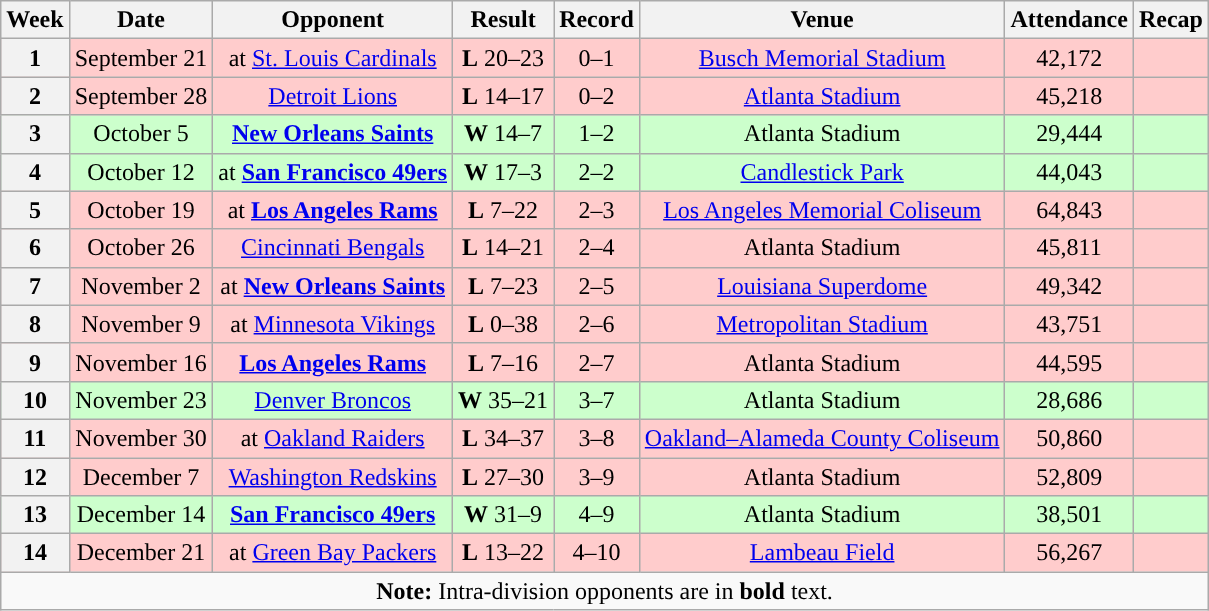<table class="wikitable" style="text-align:center">
<tr>
<th>Week</th>
<th>Date</th>
<th>Opponent</th>
<th>Result</th>
<th>Record</th>
<th>Venue</th>
<th>Attendance</th>
<th>Recap</th>
</tr>
<tr style="background:#fcc">
<th>1</th>
<td>September 21</td>
<td>at <a href='#'>St. Louis Cardinals</a></td>
<td><strong>L</strong> 20–23</td>
<td>0–1</td>
<td><a href='#'>Busch Memorial Stadium</a></td>
<td>42,172</td>
<td></td>
</tr>
<tr style="background:#fcc">
<th>2</th>
<td>September 28</td>
<td><a href='#'>Detroit Lions</a></td>
<td><strong>L</strong> 14–17</td>
<td>0–2</td>
<td><a href='#'>Atlanta Stadium</a></td>
<td>45,218</td>
<td></td>
</tr>
<tr style="background:#cfc">
<th>3</th>
<td>October 5</td>
<td><strong><a href='#'>New Orleans Saints</a></strong></td>
<td><strong>W</strong> 14–7</td>
<td>1–2</td>
<td>Atlanta Stadium</td>
<td>29,444</td>
<td></td>
</tr>
<tr style="background:#cfc">
<th>4</th>
<td>October 12</td>
<td>at <strong><a href='#'>San Francisco 49ers</a></strong></td>
<td><strong>W</strong> 17–3</td>
<td>2–2</td>
<td><a href='#'>Candlestick Park</a></td>
<td>44,043</td>
<td></td>
</tr>
<tr style="background:#fcc">
<th>5</th>
<td>October 19</td>
<td>at <strong><a href='#'>Los Angeles Rams</a></strong></td>
<td><strong>L</strong> 7–22</td>
<td>2–3</td>
<td><a href='#'>Los Angeles Memorial Coliseum</a></td>
<td>64,843</td>
<td></td>
</tr>
<tr style="background:#fcc">
<th>6</th>
<td>October 26</td>
<td><a href='#'>Cincinnati Bengals</a></td>
<td><strong>L</strong> 14–21</td>
<td>2–4</td>
<td>Atlanta Stadium</td>
<td>45,811</td>
<td></td>
</tr>
<tr style="background:#fcc">
<th>7</th>
<td>November 2</td>
<td>at <strong><a href='#'>New Orleans Saints</a></strong></td>
<td><strong>L</strong> 7–23</td>
<td>2–5</td>
<td><a href='#'>Louisiana Superdome</a></td>
<td>49,342</td>
<td></td>
</tr>
<tr style="background:#fcc">
<th>8</th>
<td>November 9</td>
<td>at <a href='#'>Minnesota Vikings</a></td>
<td><strong>L</strong> 0–38</td>
<td>2–6</td>
<td><a href='#'>Metropolitan Stadium</a></td>
<td>43,751</td>
<td></td>
</tr>
<tr style="background:#fcc">
<th>9</th>
<td>November 16</td>
<td><strong><a href='#'>Los Angeles Rams</a></strong></td>
<td><strong>L</strong> 7–16</td>
<td>2–7</td>
<td>Atlanta Stadium</td>
<td>44,595</td>
<td></td>
</tr>
<tr style="background:#cfc">
<th>10</th>
<td>November 23</td>
<td><a href='#'>Denver Broncos</a></td>
<td><strong>W</strong> 35–21</td>
<td>3–7</td>
<td>Atlanta Stadium</td>
<td>28,686</td>
<td></td>
</tr>
<tr style="background:#fcc">
<th>11</th>
<td>November 30</td>
<td>at <a href='#'>Oakland Raiders</a></td>
<td><strong>L</strong> 34–37 </td>
<td>3–8</td>
<td><a href='#'>Oakland–Alameda County Coliseum</a></td>
<td>50,860</td>
<td></td>
</tr>
<tr style="background:#fcc">
<th>12</th>
<td>December 7</td>
<td><a href='#'>Washington Redskins</a></td>
<td><strong>L</strong> 27–30</td>
<td>3–9</td>
<td>Atlanta Stadium</td>
<td>52,809</td>
<td></td>
</tr>
<tr style="background:#cfc">
<th>13</th>
<td>December 14</td>
<td><strong><a href='#'>San Francisco 49ers</a></strong></td>
<td><strong>W</strong> 31–9</td>
<td>4–9</td>
<td>Atlanta Stadium</td>
<td>38,501</td>
<td></td>
</tr>
<tr style="background:#fcc">
<th>14</th>
<td>December 21</td>
<td>at <a href='#'>Green Bay Packers</a></td>
<td><strong>L</strong> 13–22</td>
<td>4–10</td>
<td><a href='#'>Lambeau Field</a></td>
<td>56,267</td>
<td></td>
</tr>
<tr>
<td colspan="8"><strong>Note:</strong> Intra-division opponents are in <strong>bold</strong> text.</td>
</tr>
</table>
